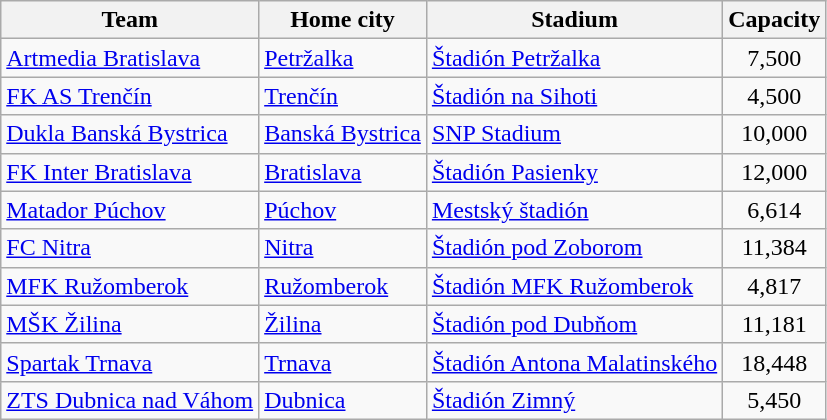<table class="wikitable sortable">
<tr>
<th>Team</th>
<th>Home city</th>
<th>Stadium</th>
<th>Capacity</th>
</tr>
<tr>
<td><a href='#'>Artmedia Bratislava</a></td>
<td><a href='#'>Petržalka</a></td>
<td><a href='#'>Štadión Petržalka</a></td>
<td align="center">7,500</td>
</tr>
<tr>
<td><a href='#'>FK AS Trenčín</a></td>
<td><a href='#'>Trenčín</a></td>
<td><a href='#'>Štadión na Sihoti</a></td>
<td align="center">4,500</td>
</tr>
<tr>
<td><a href='#'>Dukla Banská Bystrica</a></td>
<td><a href='#'>Banská Bystrica</a></td>
<td><a href='#'>SNP Stadium</a></td>
<td align="center">10,000</td>
</tr>
<tr>
<td><a href='#'>FK Inter Bratislava</a></td>
<td><a href='#'>Bratislava</a></td>
<td><a href='#'>Štadión Pasienky</a></td>
<td align="center">12,000</td>
</tr>
<tr>
<td><a href='#'>Matador Púchov</a></td>
<td><a href='#'>Púchov</a></td>
<td><a href='#'>Mestský štadión</a></td>
<td align="center">6,614</td>
</tr>
<tr>
<td><a href='#'>FC Nitra</a></td>
<td><a href='#'>Nitra</a></td>
<td><a href='#'>Štadión pod Zoborom</a></td>
<td align="center">11,384</td>
</tr>
<tr>
<td><a href='#'>MFK Ružomberok</a></td>
<td><a href='#'>Ružomberok</a></td>
<td><a href='#'>Štadión MFK Ružomberok</a></td>
<td align="center">4,817</td>
</tr>
<tr>
<td><a href='#'>MŠK Žilina</a></td>
<td><a href='#'>Žilina</a></td>
<td><a href='#'>Štadión pod Dubňom</a></td>
<td align="center">11,181</td>
</tr>
<tr>
<td><a href='#'>Spartak Trnava</a></td>
<td><a href='#'>Trnava</a></td>
<td><a href='#'>Štadión Antona Malatinského</a></td>
<td align="center">18,448</td>
</tr>
<tr>
<td><a href='#'>ZTS Dubnica nad Váhom</a></td>
<td><a href='#'>Dubnica</a></td>
<td><a href='#'>Štadión Zimný</a></td>
<td align="center">5,450</td>
</tr>
</table>
